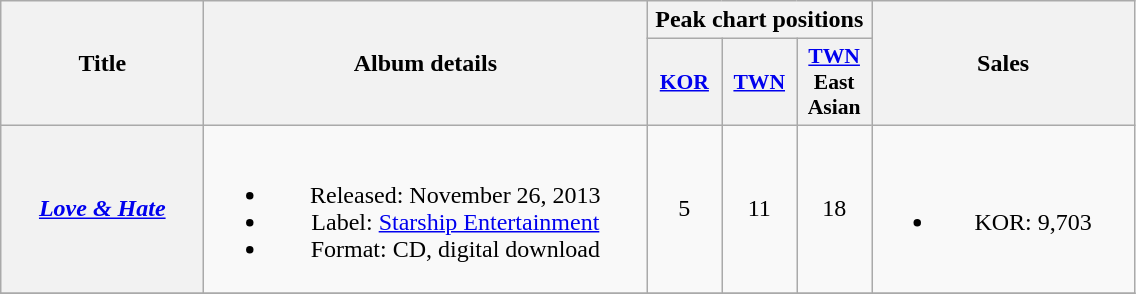<table class="wikitable plainrowheaders" style="text-align:center;">
<tr>
<th rowspan="2" style="width:8em;">Title</th>
<th rowspan="2" style="width:18em;">Album details</th>
<th colspan="3">Peak chart positions</th>
<th rowspan="2" style="width:10.5em;">Sales</th>
</tr>
<tr>
<th scope="col" style="width:3em;font-size:90%;"><a href='#'>KOR</a><br></th>
<th scope="col" style="width:3em;font-size:90%;"><a href='#'>TWN</a><br></th>
<th scope="col" style="width:3em;font-size:90%;"><a href='#'>TWN</a> East Asian<br></th>
</tr>
<tr>
<th scope="row"><em><a href='#'>Love & Hate</a></em></th>
<td><br><ul><li>Released: November 26, 2013</li><li>Label: <a href='#'>Starship Entertainment</a></li><li>Format: CD, digital download</li></ul></td>
<td>5</td>
<td>11</td>
<td>18</td>
<td><br><ul><li>KOR: 9,703</li></ul></td>
</tr>
<tr>
</tr>
</table>
